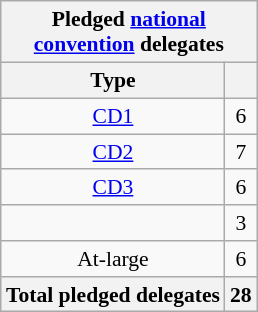<table class="wikitable sortable" style="font-size:90%;text-align:center;float:right;padding:5px;">
<tr>
<th colspan="2">Pledged <a href='#'>national<br>convention</a> delegates</th>
</tr>
<tr>
<th>Type</th>
<th></th>
</tr>
<tr>
<td><a href='#'>CD1</a></td>
<td>6</td>
</tr>
<tr>
<td><a href='#'>CD2</a></td>
<td>7</td>
</tr>
<tr>
<td><a href='#'>CD3</a></td>
<td>6</td>
</tr>
<tr>
<td></td>
<td>3</td>
</tr>
<tr>
<td>At-large</td>
<td>6</td>
</tr>
<tr>
<th>Total pledged delegates</th>
<th>28</th>
</tr>
</table>
